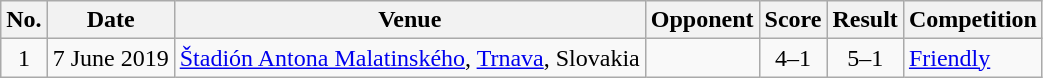<table class="wikitable">
<tr>
<th>No.</th>
<th>Date</th>
<th>Venue</th>
<th>Opponent</th>
<th>Score</th>
<th>Result</th>
<th>Competition</th>
</tr>
<tr>
<td align=center>1</td>
<td>7 June 2019</td>
<td><a href='#'>Štadión Antona Malatinského</a>, <a href='#'>Trnava</a>, Slovakia</td>
<td></td>
<td align=center>4–1</td>
<td align=center>5–1</td>
<td><a href='#'>Friendly</a></td>
</tr>
</table>
